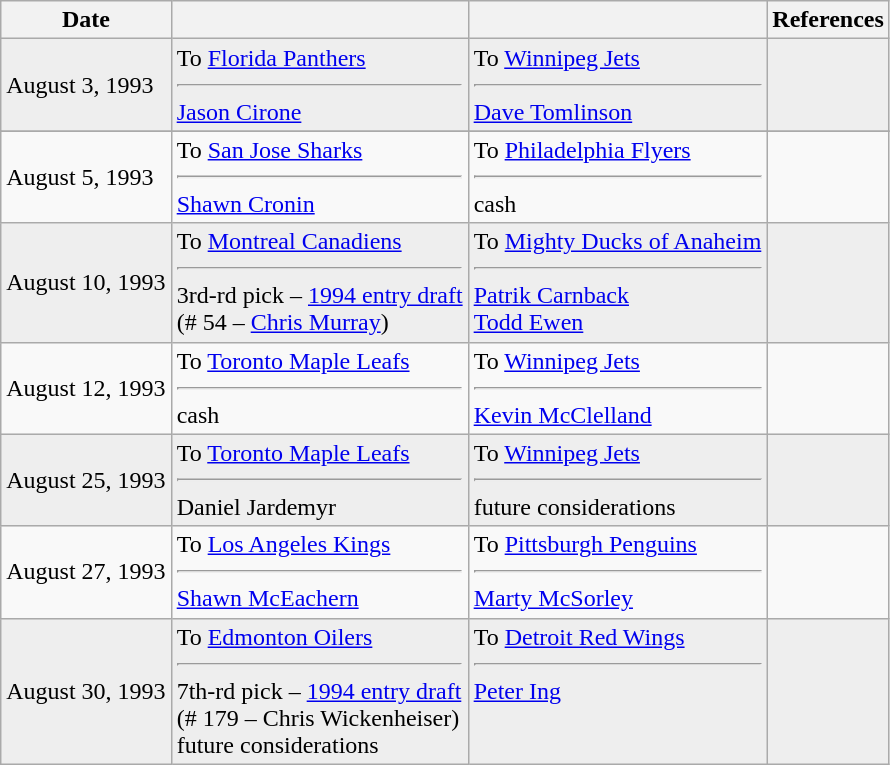<table class="wikitable">
<tr>
<th>Date</th>
<th></th>
<th></th>
<th>References</th>
</tr>
<tr bgcolor="#eeeeee">
<td>August 3, 1993</td>
<td valign="top">To <a href='#'>Florida Panthers</a><hr><a href='#'>Jason Cirone</a></td>
<td valign="top">To <a href='#'>Winnipeg Jets</a><hr><a href='#'>Dave Tomlinson</a></td>
<td></td>
</tr>
<tr bgcolor="#eeeeee">
</tr>
<tr>
<td>August 5, 1993</td>
<td valign="top">To <a href='#'>San Jose Sharks</a><hr><a href='#'>Shawn Cronin</a></td>
<td valign="top">To <a href='#'>Philadelphia Flyers</a><hr>cash</td>
<td></td>
</tr>
<tr bgcolor="#eeeeee">
<td>August 10, 1993</td>
<td valign="top">To <a href='#'>Montreal Canadiens</a><hr>3rd-rd pick – <a href='#'>1994 entry draft</a><br>(# 54 – <a href='#'>Chris Murray</a>)</td>
<td valign="top">To <a href='#'>Mighty Ducks of Anaheim</a><hr><a href='#'>Patrik Carnback</a><br><a href='#'>Todd Ewen</a></td>
<td></td>
</tr>
<tr>
<td>August 12, 1993</td>
<td valign="top">To <a href='#'>Toronto Maple Leafs</a><hr>cash</td>
<td valign="top">To <a href='#'>Winnipeg Jets</a><hr><a href='#'>Kevin McClelland</a></td>
<td></td>
</tr>
<tr bgcolor="#eeeeee">
<td>August 25, 1993</td>
<td valign="top">To <a href='#'>Toronto Maple Leafs</a><hr>Daniel Jardemyr</td>
<td valign="top">To <a href='#'>Winnipeg Jets</a><hr>future considerations</td>
<td></td>
</tr>
<tr>
<td>August 27, 1993</td>
<td valign="top">To <a href='#'>Los Angeles Kings</a><hr><a href='#'>Shawn McEachern</a></td>
<td valign="top">To <a href='#'>Pittsburgh Penguins</a><hr><a href='#'>Marty McSorley</a></td>
<td></td>
</tr>
<tr bgcolor="#eeeeee">
<td>August 30, 1993</td>
<td valign="top">To <a href='#'>Edmonton Oilers</a><hr>7th-rd pick – <a href='#'>1994 entry draft</a><br>(# 179 – Chris Wickenheiser)<br>future considerations</td>
<td valign="top">To <a href='#'>Detroit Red Wings</a><hr><a href='#'>Peter Ing</a></td>
<td></td>
</tr>
</table>
